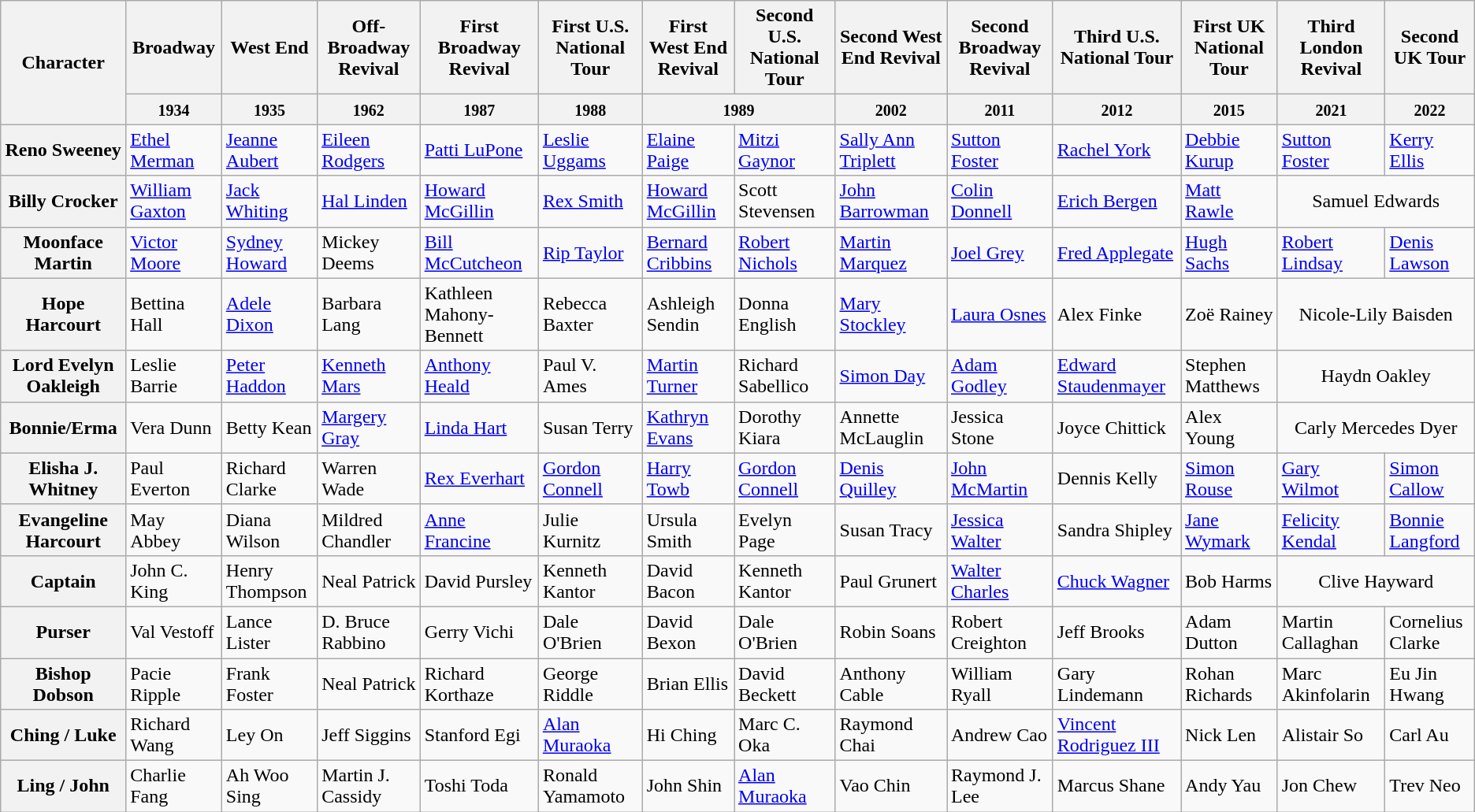<table class="wikitable">
<tr>
<th rowspan="2">Character</th>
<th>Broadway</th>
<th>West End</th>
<th>Off-Broadway Revival</th>
<th>First Broadway Revival</th>
<th>First U.S. National Tour</th>
<th>First West End Revival</th>
<th>Second U.S. National Tour</th>
<th>Second West End Revival</th>
<th>Second Broadway Revival</th>
<th>Third U.S. National Tour</th>
<th>First UK National Tour</th>
<th>Third London Revival</th>
<th>Second UK Tour</th>
</tr>
<tr>
<th><small>1934</small></th>
<th><small>1935</small></th>
<th><small>1962</small></th>
<th><small>1987</small></th>
<th><small>1988</small></th>
<th colspan="2"><small>1989</small></th>
<th><small>2002</small></th>
<th><small>2011</small></th>
<th><small>2012</small></th>
<th><small>2015</small></th>
<th><small>2021</small></th>
<th><small>2022</small></th>
</tr>
<tr>
<th>Reno Sweeney</th>
<td><a href='#'>Ethel Merman</a></td>
<td><a href='#'>Jeanne Aubert</a></td>
<td><a href='#'>Eileen Rodgers</a></td>
<td><a href='#'>Patti LuPone</a></td>
<td><a href='#'>Leslie Uggams</a></td>
<td><a href='#'>Elaine Paige</a></td>
<td><a href='#'>Mitzi Gaynor</a></td>
<td><a href='#'>Sally Ann Triplett</a></td>
<td><a href='#'>Sutton Foster</a></td>
<td><a href='#'>Rachel York</a></td>
<td><a href='#'>Debbie Kurup</a></td>
<td><a href='#'>Sutton Foster</a></td>
<td><a href='#'>Kerry Ellis</a></td>
</tr>
<tr>
<th>Billy Crocker</th>
<td><a href='#'>William Gaxton</a></td>
<td><a href='#'>Jack Whiting</a></td>
<td><a href='#'>Hal Linden</a></td>
<td><a href='#'>Howard McGillin</a></td>
<td><a href='#'>Rex Smith</a></td>
<td><a href='#'>Howard McGillin</a></td>
<td>Scott Stevensen</td>
<td><a href='#'>John Barrowman</a></td>
<td><a href='#'>Colin Donnell</a></td>
<td><a href='#'>Erich Bergen</a></td>
<td><a href='#'>Matt Rawle</a></td>
<td colspan='2' align=center>Samuel Edwards</td>
</tr>
<tr>
<th>Moonface Martin</th>
<td><a href='#'>Victor Moore</a></td>
<td><a href='#'>Sydney Howard</a></td>
<td>Mickey Deems</td>
<td><a href='#'>Bill McCutcheon</a></td>
<td><a href='#'>Rip Taylor</a></td>
<td><a href='#'>Bernard Cribbins</a></td>
<td><a href='#'>Robert Nichols</a></td>
<td><a href='#'>Martin Marquez</a></td>
<td><a href='#'>Joel Grey</a></td>
<td><a href='#'>Fred Applegate</a></td>
<td><a href='#'>Hugh Sachs</a></td>
<td><a href='#'>Robert Lindsay</a></td>
<td><a href='#'>Denis Lawson</a></td>
</tr>
<tr>
<th>Hope Harcourt</th>
<td>Bettina Hall</td>
<td><a href='#'>Adele Dixon</a></td>
<td>Barbara Lang</td>
<td>Kathleen Mahony-Bennett</td>
<td>Rebecca Baxter</td>
<td>Ashleigh Sendin</td>
<td>Donna English</td>
<td><a href='#'>Mary Stockley</a></td>
<td><a href='#'>Laura Osnes</a></td>
<td>Alex Finke</td>
<td>Zoë Rainey</td>
<td colspan='2' align=center>Nicole-Lily Baisden</td>
</tr>
<tr>
<th>Lord Evelyn Oakleigh</th>
<td>Leslie Barrie</td>
<td><a href='#'>Peter Haddon</a></td>
<td><a href='#'>Kenneth Mars</a></td>
<td><a href='#'>Anthony Heald</a></td>
<td>Paul V. Ames</td>
<td><a href='#'>Martin Turner</a></td>
<td>Richard Sabellico</td>
<td><a href='#'>Simon Day</a></td>
<td><a href='#'>Adam Godley</a></td>
<td><a href='#'>Edward Staudenmayer</a></td>
<td>Stephen Matthews</td>
<td colspan='2' align=center>Haydn Oakley</td>
</tr>
<tr>
<th>Bonnie/Erma</th>
<td>Vera Dunn</td>
<td>Betty Kean</td>
<td><a href='#'>Margery Gray</a></td>
<td><a href='#'>Linda Hart</a></td>
<td>Susan Terry</td>
<td><a href='#'>Kathryn Evans</a></td>
<td>Dorothy Kiara</td>
<td>Annette McLauglin</td>
<td>Jessica Stone</td>
<td>Joyce Chittick</td>
<td>Alex Young</td>
<td colspan='2' align=center>Carly Mercedes Dyer</td>
</tr>
<tr>
<th>Elisha J. Whitney</th>
<td>Paul Everton</td>
<td>Richard Clarke</td>
<td>Warren Wade</td>
<td><a href='#'>Rex Everhart</a></td>
<td><a href='#'>Gordon Connell</a></td>
<td><a href='#'>Harry Towb</a></td>
<td><a href='#'>Gordon Connell</a></td>
<td><a href='#'>Denis Quilley</a></td>
<td><a href='#'>John McMartin</a></td>
<td>Dennis Kelly</td>
<td><a href='#'>Simon Rouse</a></td>
<td><a href='#'>Gary Wilmot</a></td>
<td><a href='#'>Simon Callow</a></td>
</tr>
<tr>
<th>Evangeline Harcourt</th>
<td>May Abbey</td>
<td>Diana Wilson</td>
<td>Mildred Chandler</td>
<td><a href='#'>Anne Francine</a></td>
<td>Julie Kurnitz</td>
<td>Ursula Smith</td>
<td>Evelyn Page</td>
<td>Susan Tracy</td>
<td><a href='#'>Jessica Walter</a></td>
<td>Sandra Shipley</td>
<td><a href='#'>Jane Wymark</a></td>
<td><a href='#'>Felicity Kendal</a></td>
<td><a href='#'>Bonnie Langford</a></td>
</tr>
<tr>
<th>Captain</th>
<td>John C. King</td>
<td>Henry Thompson</td>
<td>Neal Patrick</td>
<td>David Pursley</td>
<td>Kenneth Kantor</td>
<td>David Bacon</td>
<td>Kenneth Kantor</td>
<td>Paul Grunert</td>
<td><a href='#'>Walter Charles</a></td>
<td><a href='#'>Chuck Wagner</a></td>
<td>Bob Harms</td>
<td colspan='2' align=center>Clive Hayward</td>
</tr>
<tr>
<th>Purser</th>
<td>Val Vestoff</td>
<td>Lance Lister</td>
<td>D. Bruce Rabbino</td>
<td>Gerry Vichi</td>
<td>Dale O'Brien</td>
<td>David Bexon</td>
<td>Dale O'Brien</td>
<td>Robin Soans</td>
<td>Robert Creighton</td>
<td>Jeff Brooks</td>
<td>Adam Dutton</td>
<td>Martin Callaghan</td>
<td>Cornelius Clarke</td>
</tr>
<tr>
<th>Bishop Dobson</th>
<td>Pacie Ripple</td>
<td>Frank Foster</td>
<td>Neal Patrick</td>
<td>Richard Korthaze</td>
<td>George Riddle</td>
<td>Brian Ellis</td>
<td>David Beckett</td>
<td>Anthony Cable</td>
<td>William Ryall</td>
<td>Gary Lindemann</td>
<td>Rohan Richards</td>
<td>Marc Akinfolarin</td>
<td>Eu Jin Hwang</td>
</tr>
<tr>
<th>Ching / Luke</th>
<td>Richard Wang</td>
<td>Ley On</td>
<td>Jeff Siggins</td>
<td>Stanford Egi</td>
<td><a href='#'>Alan Muraoka</a></td>
<td>Hi Ching</td>
<td>Marc C. Oka</td>
<td>Raymond Chai</td>
<td>Andrew Cao</td>
<td><a href='#'>Vincent Rodriguez III</a></td>
<td>Nick Len</td>
<td>Alistair So</td>
<td>Carl Au</td>
</tr>
<tr>
<th>Ling / John</th>
<td>Charlie Fang</td>
<td>Ah Woo Sing</td>
<td>Martin J. Cassidy</td>
<td>Toshi Toda</td>
<td>Ronald Yamamoto</td>
<td>John Shin</td>
<td><a href='#'>Alan Muraoka</a></td>
<td>Vao Chin</td>
<td>Raymond J. Lee</td>
<td>Marcus Shane</td>
<td>Andy Yau</td>
<td>Jon Chew</td>
<td>Trev Neo</td>
</tr>
</table>
